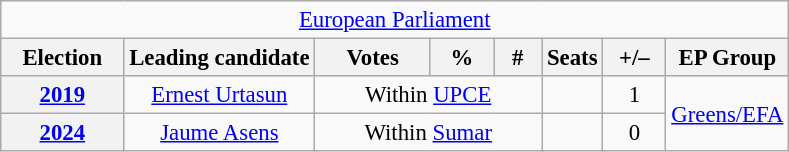<table class="wikitable" style="font-size:95%; text-align:center;">
<tr>
<td colspan="8" align="center"><a href='#'>European Parliament</a></td>
</tr>
<tr>
<th width="75">Election</th>
<th>Leading candidate</th>
<th width="70">Votes</th>
<th width="35">%</th>
<th width="25">#</th>
<th>Seats</th>
<th width="35">+/–</th>
<th>EP Group</th>
</tr>
<tr>
<th><a href='#'>2019</a></th>
<td><a href='#'>Ernest Urtasun</a></td>
<td colspan="3">Within <a href='#'>UPCE</a></td>
<td></td>
<td>1</td>
<td rowspan=2><a href='#'>Greens/EFA</a></td>
</tr>
<tr>
<th><a href='#'>2024</a></th>
<td><a href='#'>Jaume Asens</a></td>
<td colspan="3">Within <a href='#'>Sumar</a></td>
<td></td>
<td>0</td>
</tr>
</table>
